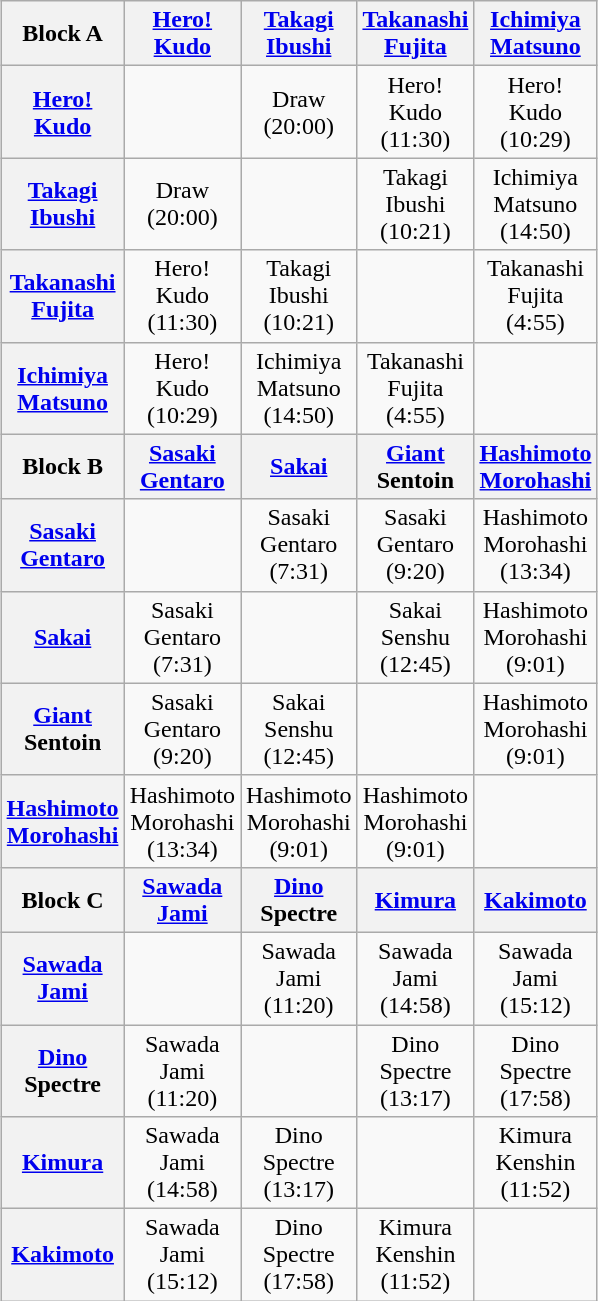<table class="wikitable" style="margin: 1em auto 1em auto">
<tr>
<th>Block A</th>
<th><a href='#'>Hero!</a><br><a href='#'>Kudo</a></th>
<th><a href='#'>Takagi</a><br><a href='#'>Ibushi</a></th>
<th><a href='#'>Takanashi</a><br><a href='#'>Fujita</a></th>
<th><a href='#'>Ichimiya</a><br><a href='#'>Matsuno</a></th>
</tr>
<tr align="center">
<th><a href='#'>Hero!</a><br><a href='#'>Kudo</a></th>
<td></td>
<td>Draw<br>(20:00)</td>
<td>Hero!<br>Kudo<br>(11:30)</td>
<td>Hero!<br>Kudo<br>(10:29)</td>
</tr>
<tr align="center">
<th><a href='#'>Takagi</a><br><a href='#'>Ibushi</a></th>
<td>Draw<br>(20:00)</td>
<td></td>
<td>Takagi<br>Ibushi<br>(10:21)</td>
<td>Ichimiya<br>Matsuno<br>(14:50)</td>
</tr>
<tr align="center">
<th><a href='#'>Takanashi</a><br><a href='#'>Fujita</a></th>
<td>Hero!<br>Kudo<br>(11:30)</td>
<td>Takagi<br>Ibushi<br>(10:21)</td>
<td></td>
<td>Takanashi<br>Fujita<br>(4:55)</td>
</tr>
<tr align="center">
<th><a href='#'>Ichimiya</a><br><a href='#'>Matsuno</a></th>
<td>Hero!<br>Kudo<br>(10:29)</td>
<td>Ichimiya<br>Matsuno<br>(14:50)</td>
<td>Takanashi<br>Fujita<br>(4:55)</td>
<td></td>
</tr>
<tr align="center">
<th>Block B</th>
<th><a href='#'>Sasaki</a><br><a href='#'>Gentaro</a></th>
<th><a href='#'>Sakai</a><br></th>
<th><a href='#'>Giant</a><br>Sentoin</th>
<th><a href='#'>Hashimoto</a><br><a href='#'>Morohashi</a></th>
</tr>
<tr align="center">
<th><a href='#'>Sasaki</a><br><a href='#'>Gentaro</a></th>
<td></td>
<td>Sasaki<br>Gentaro<br>(7:31)</td>
<td>Sasaki<br>Gentaro<br>(9:20)</td>
<td>Hashimoto<br>Morohashi<br>(13:34)</td>
</tr>
<tr align="center">
<th><a href='#'>Sakai</a><br></th>
<td>Sasaki<br>Gentaro<br>(7:31)</td>
<td></td>
<td>Sakai<br>Senshu<br>(12:45)</td>
<td>Hashimoto<br>Morohashi<br>(9:01)</td>
</tr>
<tr align="center">
<th><a href='#'>Giant</a><br>Sentoin</th>
<td>Sasaki<br>Gentaro<br>(9:20)</td>
<td>Sakai<br>Senshu<br>(12:45)</td>
<td></td>
<td>Hashimoto<br>Morohashi<br>(9:01)</td>
</tr>
<tr align="center">
<th><a href='#'>Hashimoto</a><br><a href='#'>Morohashi</a></th>
<td>Hashimoto<br>Morohashi<br>(13:34)</td>
<td>Hashimoto<br>Morohashi<br>(9:01)</td>
<td>Hashimoto<br>Morohashi<br>(9:01)</td>
<td></td>
</tr>
<tr>
<th>Block C</th>
<th><a href='#'>Sawada</a><br><a href='#'>Jami</a></th>
<th><a href='#'>Dino</a><br>Spectre</th>
<th><a href='#'>Kimura</a><br></th>
<th><a href='#'>Kakimoto</a><br></th>
</tr>
<tr align="center">
<th><a href='#'>Sawada</a><br><a href='#'>Jami</a></th>
<td></td>
<td>Sawada<br>Jami<br>(11:20)</td>
<td>Sawada<br>Jami<br>(14:58)</td>
<td>Sawada<br>Jami<br>(15:12)</td>
</tr>
<tr align="center">
<th><a href='#'>Dino</a><br>Spectre</th>
<td>Sawada<br>Jami<br>(11:20)</td>
<td></td>
<td>Dino<br>Spectre<br>(13:17)</td>
<td>Dino<br>Spectre<br>(17:58)</td>
</tr>
<tr align="center">
<th><a href='#'>Kimura</a><br></th>
<td>Sawada<br>Jami<br>(14:58)</td>
<td>Dino<br>Spectre<br>(13:17)</td>
<td></td>
<td>Kimura<br>Kenshin<br>(11:52)</td>
</tr>
<tr align="center">
<th><a href='#'>Kakimoto</a><br></th>
<td>Sawada<br>Jami<br>(15:12)</td>
<td>Dino<br>Spectre<br>(17:58)</td>
<td>Kimura<br>Kenshin<br>(11:52)</td>
<td></td>
</tr>
</table>
